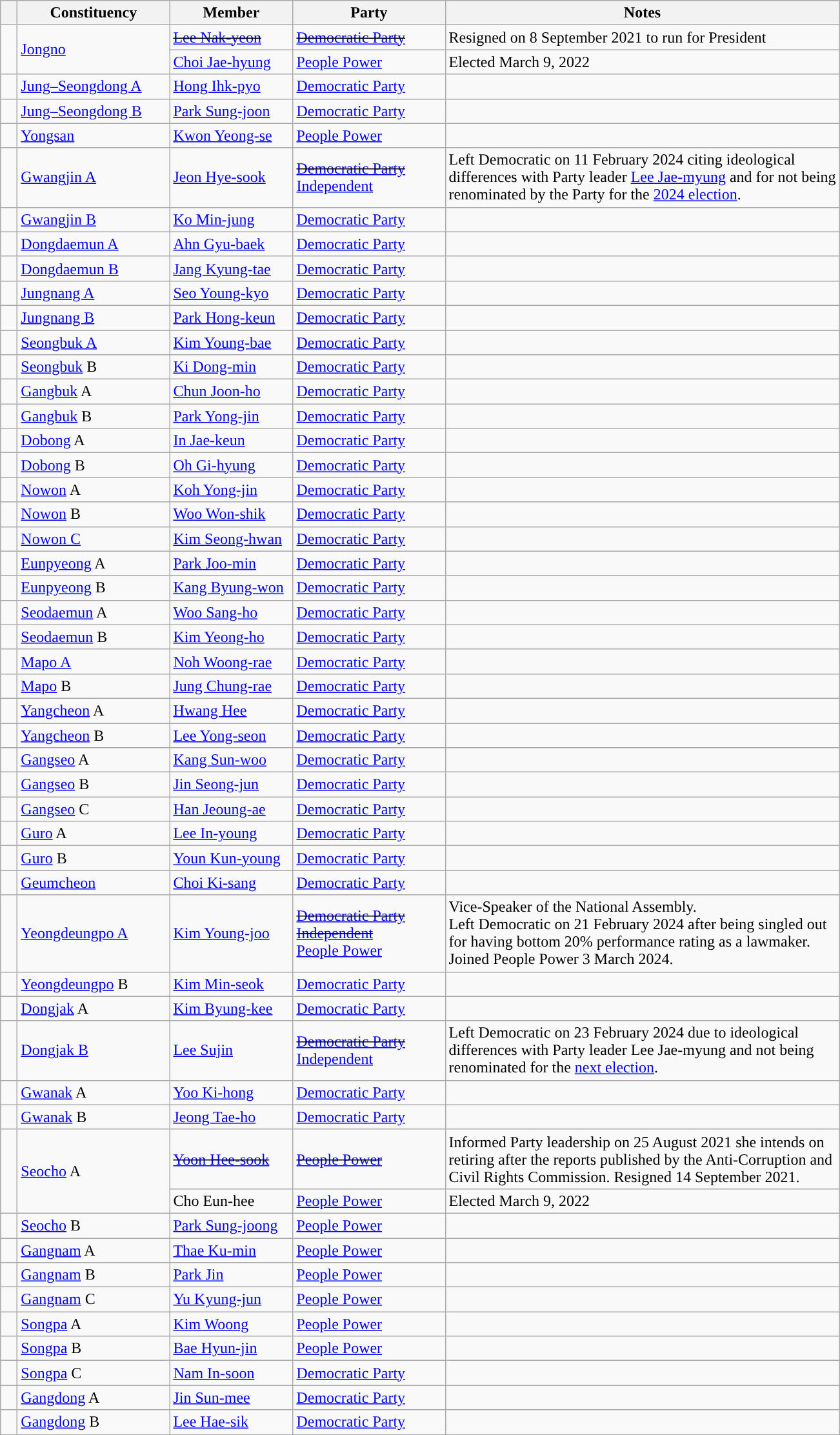<table class="wikitable sortable">
<tr>
<th scope="col" style="width:10px;" class="unsortable"></th>
<th scope="col" style="width:150px;">Constituency</th>
<th scope="col" style="width:120px;">Member</th>
<th scope="col" style="width:150px;">Party</th>
<th scope="col" style="width:400px;" class="unsortable">Notes</th>
</tr>
<tr>
<td rowspan="2" scope="row" style="background-color:"></td>
<td rowspan="2"><a href='#'>Jongno</a></td>
<td><s><a href='#'>Lee Nak-yeon</a></s></td>
<td><s><a href='#'>Democratic Party</a></s></td>
<td>Resigned on 8 September 2021 to run for President</td>
</tr>
<tr>
<td><a href='#'>Choi Jae-hyung</a></td>
<td><a href='#'>People Power</a></td>
<td>Elected March 9, 2022</td>
</tr>
<tr>
<td scope="row" style="background-color:"></td>
<td><a href='#'>Jung–Seongdong A</a></td>
<td><a href='#'>Hong Ihk-pyo</a></td>
<td><a href='#'>Democratic Party</a></td>
<td></td>
</tr>
<tr>
<td scope="row" style="background-color:"></td>
<td><a href='#'>Jung–Seongdong B</a></td>
<td><a href='#'>Park Sung-joon</a></td>
<td><a href='#'>Democratic Party</a></td>
<td></td>
</tr>
<tr>
<td scope="row" style="background-color:"></td>
<td><a href='#'>Yongsan</a></td>
<td><a href='#'>Kwon Yeong-se</a></td>
<td><a href='#'>People Power</a></td>
<td></td>
</tr>
<tr>
<td scope="row" style="background-color:"></td>
<td><a href='#'>Gwangjin A</a></td>
<td><a href='#'>Jeon Hye-sook</a></td>
<td><s><a href='#'>Democratic Party</a></s> <br> <a href='#'>Independent</a></td>
<td>Left Democratic on 11 February 2024 citing ideological differences with Party leader <a href='#'>Lee Jae-myung</a> and for not being renominated by the Party for the <a href='#'>2024 election</a>.</td>
</tr>
<tr>
<td scope="row" style="background-color:"></td>
<td><a href='#'>Gwangjin B</a></td>
<td><a href='#'>Ko Min-jung</a></td>
<td><a href='#'>Democratic Party</a></td>
<td></td>
</tr>
<tr>
<td scope="row" style="background-color:"></td>
<td><a href='#'>Dongdaemun A</a></td>
<td><a href='#'>Ahn Gyu-baek</a></td>
<td><a href='#'>Democratic Party</a></td>
<td></td>
</tr>
<tr>
<td scope="row" style="background-color:"></td>
<td><a href='#'>Dongdaemun B</a></td>
<td><a href='#'>Jang Kyung-tae</a></td>
<td><a href='#'>Democratic Party</a></td>
<td></td>
</tr>
<tr>
<td scope="row" style="background-color:"></td>
<td><a href='#'>Jungnang A</a></td>
<td><a href='#'>Seo Young-kyo</a></td>
<td><a href='#'>Democratic Party</a></td>
<td></td>
</tr>
<tr>
<td scope="row" style="background-color:"></td>
<td><a href='#'>Jungnang B</a></td>
<td><a href='#'>Park Hong-keun</a></td>
<td><a href='#'>Democratic Party</a></td>
<td></td>
</tr>
<tr>
<td scope="row" style="background-color:"></td>
<td><a href='#'>Seongbuk A</a></td>
<td><a href='#'>Kim Young-bae</a></td>
<td><a href='#'>Democratic Party</a></td>
<td></td>
</tr>
<tr>
<td scope="row" style="background-color:"></td>
<td><a href='#'>Seongbuk</a> B</td>
<td><a href='#'>Ki Dong-min</a></td>
<td><a href='#'>Democratic Party</a></td>
<td></td>
</tr>
<tr>
<td scope="row" style="background-color:"></td>
<td><a href='#'>Gangbuk</a> A</td>
<td><a href='#'>Chun Joon-ho</a></td>
<td><a href='#'>Democratic Party</a></td>
<td></td>
</tr>
<tr>
<td scope="row" style="background-color:"></td>
<td><a href='#'>Gangbuk</a> B</td>
<td><a href='#'>Park Yong-jin</a></td>
<td><a href='#'>Democratic Party</a></td>
<td></td>
</tr>
<tr>
<td scope="row" style="background-color:"></td>
<td><a href='#'>Dobong</a> A</td>
<td><a href='#'>In Jae-keun</a></td>
<td><a href='#'>Democratic Party</a></td>
<td></td>
</tr>
<tr>
<td scope="row" style="background-color:"></td>
<td><a href='#'>Dobong</a> B</td>
<td><a href='#'>Oh Gi-hyung</a></td>
<td><a href='#'>Democratic Party</a></td>
<td></td>
</tr>
<tr>
<td scope="row" style="background-color:"></td>
<td><a href='#'>Nowon</a> A</td>
<td><a href='#'>Koh Yong-jin</a></td>
<td><a href='#'>Democratic Party</a></td>
<td></td>
</tr>
<tr>
<td scope="row" style="background-color:"></td>
<td><a href='#'>Nowon</a> B</td>
<td><a href='#'>Woo Won-shik</a></td>
<td><a href='#'>Democratic Party</a></td>
<td></td>
</tr>
<tr>
<td scope="row" style="background-color:"></td>
<td><a href='#'>Nowon C</a></td>
<td><a href='#'>Kim Seong-hwan</a></td>
<td><a href='#'>Democratic Party</a></td>
<td></td>
</tr>
<tr>
<td scope="row" style="background-color:"></td>
<td><a href='#'>Eunpyeong</a> A</td>
<td><a href='#'>Park Joo-min</a></td>
<td><a href='#'>Democratic Party</a></td>
<td></td>
</tr>
<tr>
<td scope="row" style="background-color:"></td>
<td><a href='#'>Eunpyeong</a> B</td>
<td><a href='#'>Kang Byung-won</a></td>
<td><a href='#'>Democratic Party</a></td>
<td></td>
</tr>
<tr>
<td scope="row" style="background-color:"></td>
<td><a href='#'>Seodaemun</a> A</td>
<td><a href='#'>Woo Sang-ho</a></td>
<td><a href='#'>Democratic Party</a></td>
<td></td>
</tr>
<tr>
<td scope="row" style="background-color:"></td>
<td><a href='#'>Seodaemun</a> B</td>
<td><a href='#'>Kim Yeong-ho</a></td>
<td><a href='#'>Democratic Party</a></td>
<td></td>
</tr>
<tr>
<td scope="row" style="background-color:"></td>
<td><a href='#'>Mapo A</a></td>
<td><a href='#'>Noh Woong-rae</a></td>
<td><a href='#'>Democratic Party</a></td>
<td></td>
</tr>
<tr>
<td scope="row" style="background-color:"></td>
<td><a href='#'>Mapo</a> B</td>
<td><a href='#'>Jung Chung-rae</a></td>
<td><a href='#'>Democratic Party</a></td>
<td></td>
</tr>
<tr>
<td scope="row" style="background-color:"></td>
<td><a href='#'>Yangcheon</a> A</td>
<td><a href='#'>Hwang Hee</a></td>
<td><a href='#'>Democratic Party</a></td>
<td></td>
</tr>
<tr>
<td scope="row" style="background-color:"></td>
<td><a href='#'>Yangcheon</a> B</td>
<td><a href='#'>Lee Yong-seon</a></td>
<td><a href='#'>Democratic Party</a></td>
<td></td>
</tr>
<tr>
<td scope="row" style="background-color:"></td>
<td><a href='#'>Gangseo</a> A</td>
<td><a href='#'>Kang Sun-woo</a></td>
<td><a href='#'>Democratic Party</a></td>
<td></td>
</tr>
<tr>
<td scope="row" style="background-color:"></td>
<td><a href='#'>Gangseo</a> B</td>
<td><a href='#'>Jin Seong-jun</a></td>
<td><a href='#'>Democratic Party</a></td>
<td></td>
</tr>
<tr>
<td scope="row" style="background-color:"></td>
<td><a href='#'>Gangseo</a> C</td>
<td><a href='#'>Han Jeoung-ae</a></td>
<td><a href='#'>Democratic Party</a></td>
<td></td>
</tr>
<tr>
<td scope="row" style="background-color:"></td>
<td><a href='#'>Guro</a> A</td>
<td><a href='#'>Lee In-young</a></td>
<td><a href='#'>Democratic Party</a></td>
<td></td>
</tr>
<tr>
<td scope="row" style="background-color:"></td>
<td><a href='#'>Guro</a> B</td>
<td><a href='#'>Youn Kun-young</a></td>
<td><a href='#'>Democratic Party</a></td>
<td></td>
</tr>
<tr>
<td scope="row" style="background-color:"></td>
<td><a href='#'>Geumcheon</a></td>
<td><a href='#'>Choi Ki-sang</a></td>
<td><a href='#'>Democratic Party</a></td>
<td></td>
</tr>
<tr>
<td scope="row" style="background-color:"></td>
<td><a href='#'>Yeongdeungpo A</a></td>
<td><a href='#'>Kim Young-joo</a></td>
<td><s><a href='#'>Democratic Party</a></s><br><s><a href='#'>Independent</a></s><br><a href='#'>People Power</a></td>
<td>Vice-Speaker of the National Assembly. <br> Left Democratic on 21 February 2024 after being singled out for having bottom 20% performance rating as a lawmaker.<br> Joined People Power 3 March 2024.</td>
</tr>
<tr>
<td scope="row" style="background-color:"></td>
<td><a href='#'>Yeongdeungpo</a> B</td>
<td><a href='#'>Kim Min-seok</a></td>
<td><a href='#'>Democratic Party</a></td>
<td></td>
</tr>
<tr>
<td scope="row" style="background-color:"></td>
<td><a href='#'>Dongjak</a> A</td>
<td><a href='#'>Kim Byung-kee</a></td>
<td><a href='#'>Democratic Party</a></td>
<td></td>
</tr>
<tr>
<td scope="row" style="background-color:"></td>
<td><a href='#'>Dongjak B</a></td>
<td><a href='#'>Lee Sujin</a></td>
<td><s><a href='#'>Democratic Party</a></s><br><a href='#'>Independent</a></td>
<td>Left Democratic on 23 February 2024 due to ideological differences with Party leader Lee Jae-myung and not being renominated for the <a href='#'>next election</a>.</td>
</tr>
<tr>
<td scope="row" style="background-color:"></td>
<td><a href='#'>Gwanak</a> A</td>
<td><a href='#'>Yoo Ki-hong</a></td>
<td><a href='#'>Democratic Party</a></td>
<td></td>
</tr>
<tr>
<td scope="row" style="background-color:"></td>
<td><a href='#'>Gwanak</a> B</td>
<td><a href='#'>Jeong Tae-ho</a></td>
<td><a href='#'>Democratic Party</a></td>
<td></td>
</tr>
<tr>
<td rowspan="2" scope="row" style="background-color:"></td>
<td rowspan="2"><a href='#'>Seocho</a> A</td>
<td><s><a href='#'>Yoon Hee-sook</a></s></td>
<td><s><a href='#'>People Power</a></s></td>
<td>Informed Party leadership on 25 August 2021 she intends on retiring after the reports published by the Anti-Corruption and Civil Rights Commission. Resigned 14 September 2021.</td>
</tr>
<tr>
<td>Cho Eun-hee</td>
<td><a href='#'>People Power</a></td>
<td>Elected March 9, 2022</td>
</tr>
<tr>
<td scope="row" style="background-color:"></td>
<td><a href='#'>Seocho</a> B</td>
<td><a href='#'>Park Sung-joong</a></td>
<td><a href='#'>People Power</a></td>
<td></td>
</tr>
<tr>
<td scope="row" style="background-color:"></td>
<td><a href='#'>Gangnam</a> A</td>
<td><a href='#'>Thae Ku-min</a></td>
<td><a href='#'>People Power</a></td>
<td></td>
</tr>
<tr>
<td scope="row" style="background-color:"></td>
<td><a href='#'>Gangnam</a> B</td>
<td><a href='#'>Park Jin</a></td>
<td><a href='#'>People Power</a></td>
<td></td>
</tr>
<tr>
<td scope="row" style="background-color:"></td>
<td><a href='#'>Gangnam</a> C</td>
<td><a href='#'>Yu Kyung-jun</a></td>
<td><a href='#'>People Power</a></td>
<td></td>
</tr>
<tr>
<td scope="row" style="background-color:"></td>
<td><a href='#'>Songpa</a> A</td>
<td><a href='#'>Kim Woong</a></td>
<td><a href='#'>People Power</a></td>
<td></td>
</tr>
<tr>
<td scope="row" style="background-color:"></td>
<td><a href='#'>Songpa</a> B</td>
<td><a href='#'>Bae Hyun-jin</a></td>
<td><a href='#'>People Power</a></td>
<td></td>
</tr>
<tr>
<td scope="row" style="background-color:"></td>
<td><a href='#'>Songpa</a> C</td>
<td><a href='#'>Nam In-soon</a></td>
<td><a href='#'>Democratic Party</a></td>
<td></td>
</tr>
<tr>
<td scope="row" style="background-color:"></td>
<td><a href='#'>Gangdong</a> A</td>
<td><a href='#'>Jin Sun-mee</a></td>
<td><a href='#'>Democratic Party</a></td>
<td></td>
</tr>
<tr>
<td scope="row" style="background-color:"></td>
<td><a href='#'>Gangdong</a> B</td>
<td><a href='#'>Lee Hae-sik</a></td>
<td><a href='#'>Democratic Party</a></td>
<td></td>
</tr>
</table>
